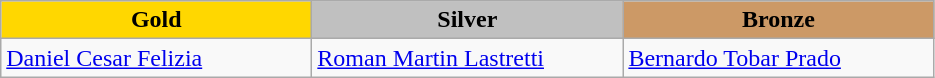<table class="wikitable" style="text-align:left">
<tr align="center">
<td width=200 bgcolor=gold><strong>Gold</strong></td>
<td width=200 bgcolor=silver><strong>Silver</strong></td>
<td width=200 bgcolor=CC9966><strong>Bronze</strong></td>
</tr>
<tr>
<td><a href='#'>Daniel Cesar Felizia</a><br><em></em></td>
<td><a href='#'>Roman Martin Lastretti</a><br><em></em></td>
<td><a href='#'>Bernardo Tobar Prado</a><br><em></em></td>
</tr>
</table>
